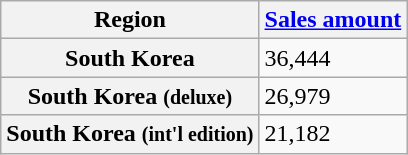<table class="wikitable plainrowheaders">
<tr>
<th scope="col">Region</th>
<th scope="col"><a href='#'>Sales amount</a></th>
</tr>
<tr>
<th scope="row">South Korea</th>
<td>36,444</td>
</tr>
<tr>
<th scope="row">South Korea <small>(deluxe)</small></th>
<td>26,979</td>
</tr>
<tr>
<th scope="row">South Korea <small>(int'l edition)</small></th>
<td>21,182</td>
</tr>
</table>
